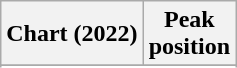<table class="wikitable sortable plainrowheaders" style="text-align:center">
<tr>
<th scope="col">Chart (2022)</th>
<th scope="col">Peak<br>position</th>
</tr>
<tr>
</tr>
<tr>
</tr>
</table>
